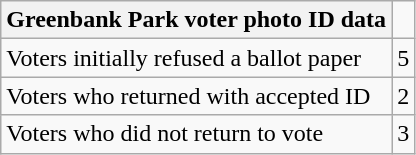<table class="wikitable">
<tr>
<th>Greenbank Park voter photo ID data</th>
</tr>
<tr>
<td style="text-align:left">Voters initially refused a ballot paper</td>
<td style="text-align:center">5</td>
</tr>
<tr>
<td style="text-align:left">Voters who returned with accepted ID</td>
<td style="text-align:center">2</td>
</tr>
<tr>
<td style="text-align:left">Voters who did not return to vote</td>
<td style="text-align:center">3</td>
</tr>
</table>
